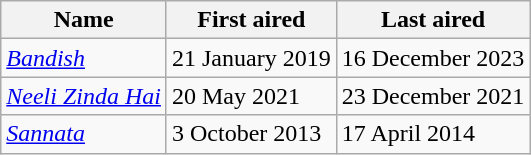<table class="wikitable sortable">
<tr>
<th>Name</th>
<th>First aired</th>
<th>Last aired</th>
</tr>
<tr>
<td><em><a href='#'>Bandish</a></em></td>
<td>21 January 2019</td>
<td>16 December 2023</td>
</tr>
<tr>
<td><em><a href='#'>Neeli Zinda Hai</a></em></td>
<td>20 May 2021</td>
<td>23 December 2021</td>
</tr>
<tr>
<td><em><a href='#'>Sannata</a></em></td>
<td>3 October 2013</td>
<td>17 April 2014</td>
</tr>
</table>
